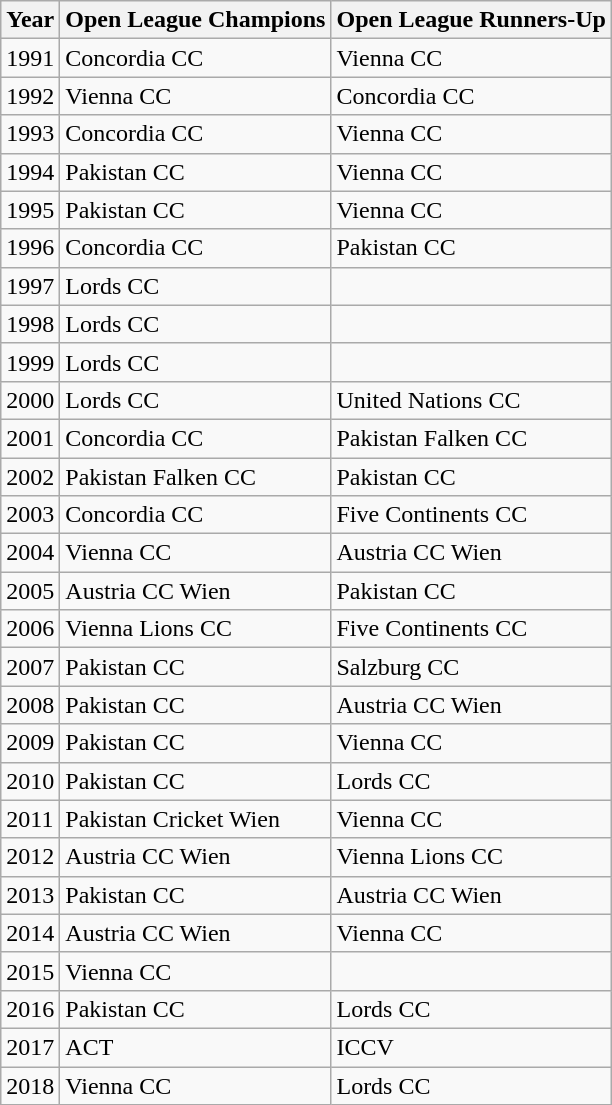<table class="wikitable" border="1">
<tr>
<th>Year</th>
<th>Open League Champions</th>
<th>Open League Runners-Up</th>
</tr>
<tr>
<td>1991</td>
<td>Concordia CC</td>
<td>Vienna CC</td>
</tr>
<tr>
<td>1992</td>
<td>Vienna CC</td>
<td>Concordia CC</td>
</tr>
<tr>
<td>1993</td>
<td>Concordia CC</td>
<td>Vienna CC</td>
</tr>
<tr>
<td>1994</td>
<td>Pakistan CC</td>
<td>Vienna CC</td>
</tr>
<tr>
<td>1995</td>
<td>Pakistan CC</td>
<td>Vienna CC</td>
</tr>
<tr>
<td>1996</td>
<td>Concordia CC</td>
<td>Pakistan CC</td>
</tr>
<tr>
<td>1997</td>
<td>Lords CC</td>
<td></td>
</tr>
<tr>
<td>1998</td>
<td>Lords CC</td>
<td></td>
</tr>
<tr>
<td>1999</td>
<td>Lords CC</td>
<td></td>
</tr>
<tr>
<td>2000</td>
<td>Lords CC</td>
<td>United Nations CC</td>
</tr>
<tr>
<td>2001</td>
<td>Concordia CC</td>
<td>Pakistan Falken CC</td>
</tr>
<tr>
<td>2002</td>
<td>Pakistan Falken CC</td>
<td>Pakistan CC</td>
</tr>
<tr>
<td>2003</td>
<td>Concordia CC</td>
<td>Five Continents CC</td>
</tr>
<tr>
<td>2004</td>
<td>Vienna CC</td>
<td>Austria CC Wien</td>
</tr>
<tr>
<td>2005</td>
<td>Austria CC Wien</td>
<td>Pakistan CC</td>
</tr>
<tr>
<td>2006</td>
<td>Vienna Lions CC</td>
<td>Five Continents CC</td>
</tr>
<tr>
<td>2007</td>
<td>Pakistan CC</td>
<td>Salzburg CC</td>
</tr>
<tr>
<td>2008</td>
<td>Pakistan CC</td>
<td>Austria CC Wien</td>
</tr>
<tr>
<td>2009</td>
<td>Pakistan CC</td>
<td>Vienna CC</td>
</tr>
<tr>
<td>2010</td>
<td>Pakistan CC</td>
<td>Lords CC</td>
</tr>
<tr>
<td>2011</td>
<td>Pakistan Cricket Wien</td>
<td>Vienna CC</td>
</tr>
<tr>
<td>2012</td>
<td>Austria CC Wien</td>
<td>Vienna Lions CC</td>
</tr>
<tr>
<td>2013</td>
<td>Pakistan CC</td>
<td>Austria CC Wien</td>
</tr>
<tr>
<td>2014</td>
<td>Austria CC Wien</td>
<td>Vienna CC</td>
</tr>
<tr>
<td>2015</td>
<td>Vienna CC</td>
<td></td>
</tr>
<tr>
<td>2016</td>
<td>Pakistan CC</td>
<td>Lords CC</td>
</tr>
<tr>
<td>2017</td>
<td>ACT</td>
<td>ICCV</td>
</tr>
<tr>
<td>2018</td>
<td>Vienna CC</td>
<td>Lords CC</td>
</tr>
</table>
